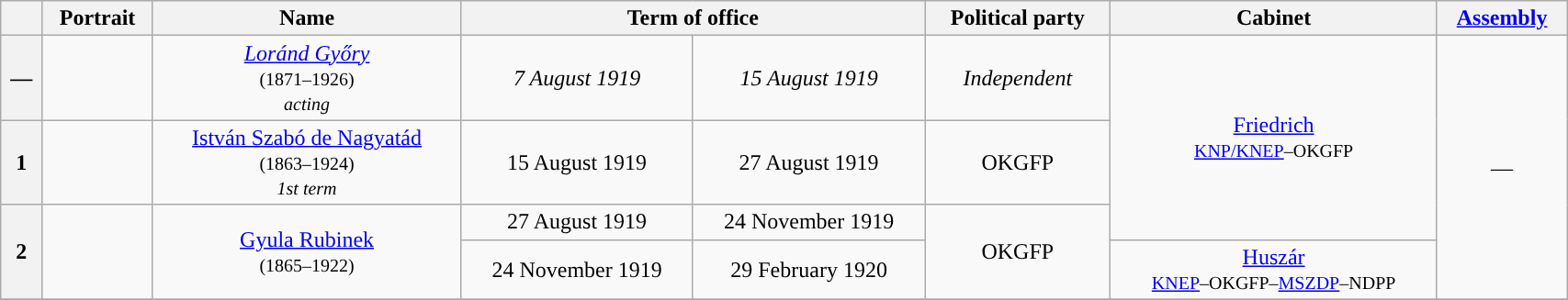<table class="wikitable" style="width:90%; text-align:center;">
<tr>
<th></th>
<th>Portrait</th>
<th>Name<br></th>
<th colspan=2>Term of office</th>
<th>Political party</th>
<th>Cabinet</th>
<th><a href='#'>Assembly</a><br></th>
</tr>
<tr>
<th style="background-color:">—</th>
<td></td>
<td><em><a href='#'>Loránd Győry</a></em><br><small>(1871–1926)<br><em>acting</em></small></td>
<td><em>7 August 1919</em></td>
<td><em>15 August 1919</em></td>
<td><em>Independent</em></td>
<td rowspan="3"><a href='#'>Friedrich</a><br><small><a href='#'>KNP/KNEP</a>–OKGFP</small></td>
<td rowspan="4">—</td>
</tr>
<tr>
<th style="background:">1</th>
<td></td>
<td><a href='#'>István Szabó de Nagyatád</a><br><small>(1863–1924)<br><em>1st term</em></small></td>
<td>15 August 1919</td>
<td>27 August 1919</td>
<td>OKGFP</td>
</tr>
<tr>
<th rowspan="2" style="background:">2</th>
<td rowspan="2"></td>
<td rowspan="2"><a href='#'>Gyula Rubinek</a><br><small>(1865–1922)</small></td>
<td>27 August 1919</td>
<td>24 November 1919</td>
<td rowspan="2">OKGFP</td>
</tr>
<tr>
<td>24 November 1919</td>
<td>29 February 1920</td>
<td><a href='#'>Huszár</a><br><small><a href='#'>KNEP</a>–OKGFP–<a href='#'>MSZDP</a>–NDPP</small></td>
</tr>
<tr>
</tr>
</table>
